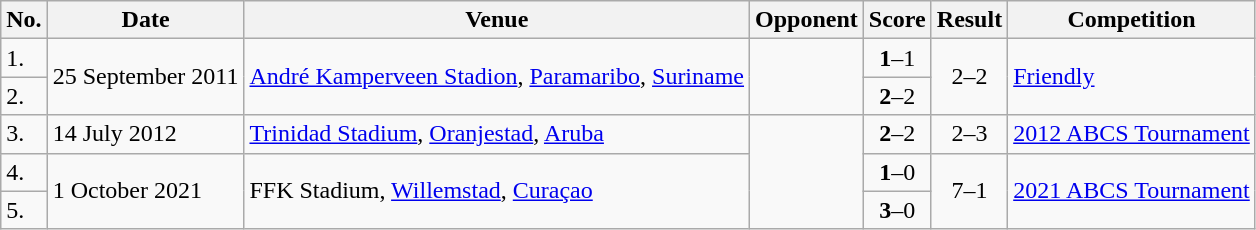<table class="wikitable collapsible">
<tr>
<th>No.</th>
<th>Date</th>
<th>Venue</th>
<th>Opponent</th>
<th>Score</th>
<th>Result</th>
<th>Competition</th>
</tr>
<tr>
<td>1.</td>
<td rowspan=2>25 September 2011</td>
<td rowspan=2><a href='#'>André Kamperveen Stadion</a>, <a href='#'>Paramaribo</a>, <a href='#'>Suriname</a></td>
<td rowspan=2></td>
<td style="text-align:center;"><strong>1</strong>–1</td>
<td rowspan=2 style="text-align:center;">2–2</td>
<td rowspan=2><a href='#'>Friendly</a></td>
</tr>
<tr>
<td>2.</td>
<td style="text-align:center;"><strong>2</strong>–2</td>
</tr>
<tr>
<td>3.</td>
<td>14 July 2012</td>
<td><a href='#'>Trinidad Stadium</a>, <a href='#'>Oranjestad</a>, <a href='#'>Aruba</a></td>
<td rowspan=3></td>
<td style="text-align:center;"><strong>2</strong>–2</td>
<td style="text-align:center;">2–3</td>
<td><a href='#'>2012 ABCS Tournament</a></td>
</tr>
<tr>
<td>4.</td>
<td rowspan=2>1 October 2021</td>
<td rowspan=2>FFK Stadium, <a href='#'>Willemstad</a>, <a href='#'>Curaçao</a></td>
<td style="text-align:center;"><strong>1</strong>–0</td>
<td rowspan=2 style="text-align:center;">7–1</td>
<td rowspan=2><a href='#'>2021 ABCS Tournament</a></td>
</tr>
<tr>
<td>5.</td>
<td style="text-align:center;"><strong>3</strong>–0</td>
</tr>
</table>
